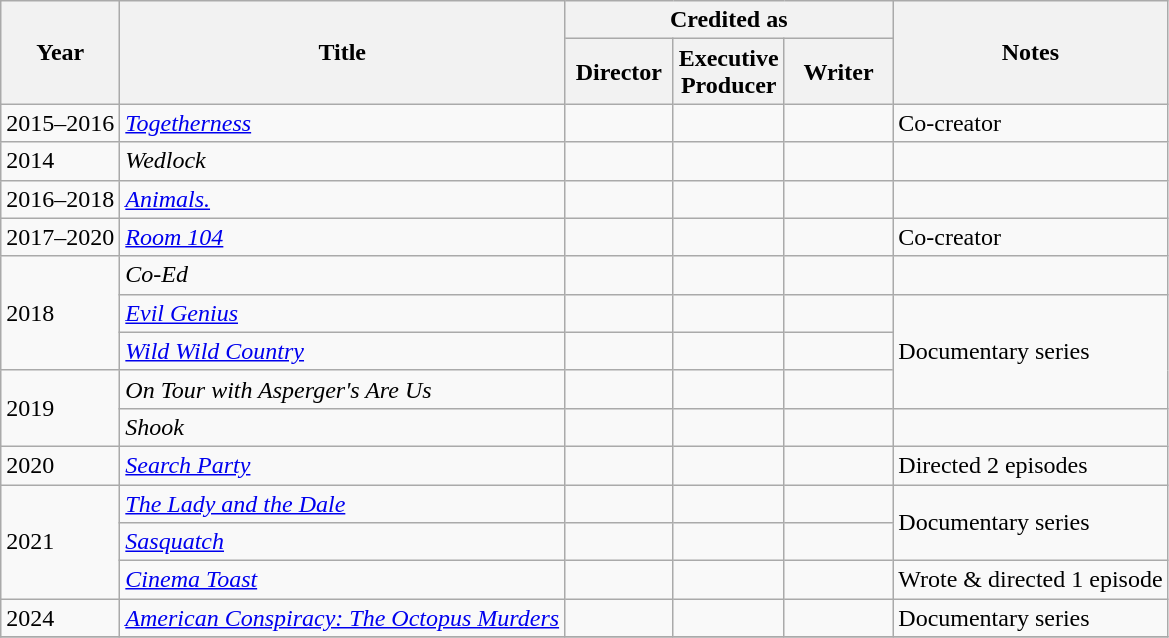<table class="wikitable sortable">
<tr>
<th rowspan="2">Year</th>
<th rowspan="2">Title</th>
<th colspan="3">Credited as</th>
<th rowspan=2>Notes</th>
</tr>
<tr>
<th width=65>Director</th>
<th width=65>Executive<br>Producer</th>
<th width=65>Writer</th>
</tr>
<tr>
<td>2015–2016</td>
<td><em><a href='#'>Togetherness</a></em></td>
<td></td>
<td></td>
<td></td>
<td>Co-creator</td>
</tr>
<tr>
<td>2014</td>
<td><em>Wedlock</em></td>
<td></td>
<td></td>
<td></td>
<td></td>
</tr>
<tr>
<td>2016–2018</td>
<td><em><a href='#'>Animals.</a></em></td>
<td></td>
<td></td>
<td></td>
<td></td>
</tr>
<tr>
<td>2017–2020</td>
<td><em><a href='#'>Room 104</a></em></td>
<td></td>
<td></td>
<td></td>
<td>Co-creator</td>
</tr>
<tr>
<td rowspan=3>2018</td>
<td style="text-align:left;"><em>Co-Ed</em></td>
<td></td>
<td></td>
<td></td>
</tr>
<tr>
<td style="text-align:left;"><em><a href='#'>Evil Genius</a></em></td>
<td></td>
<td></td>
<td></td>
<td rowspan=3>Documentary series</td>
</tr>
<tr>
<td><em><a href='#'>Wild Wild Country</a></em></td>
<td></td>
<td></td>
<td></td>
</tr>
<tr>
<td rowspan=2>2019</td>
<td style="text-align:left;"><em>On Tour with Asperger's Are Us</em></td>
<td></td>
<td></td>
<td></td>
</tr>
<tr>
<td style="text-align:left;"><em>Shook</em></td>
<td></td>
<td></td>
<td></td>
</tr>
<tr>
<td>2020</td>
<td style="text-align:left;"><em><a href='#'>Search Party</a></em></td>
<td></td>
<td></td>
<td></td>
<td>Directed 2 episodes</td>
</tr>
<tr>
<td rowspan="3">2021</td>
<td style="text-align:left;"><em><a href='#'>The Lady and the Dale</a></em></td>
<td></td>
<td></td>
<td></td>
<td rowspan=2>Documentary series</td>
</tr>
<tr>
<td style="text-align:left;"><em><a href='#'>Sasquatch</a></em></td>
<td></td>
<td></td>
<td></td>
</tr>
<tr>
<td style="text-align:left;"><em><a href='#'>Cinema Toast</a></em></td>
<td></td>
<td></td>
<td></td>
<td>Wrote & directed 1 episode</td>
</tr>
<tr>
<td style="text-align:left;">2024</td>
<td style="text-align:left;"><em><a href='#'>American Conspiracy: The Octopus Murders</a></em></td>
<td></td>
<td></td>
<td></td>
<td>Documentary series</td>
</tr>
<tr>
</tr>
</table>
